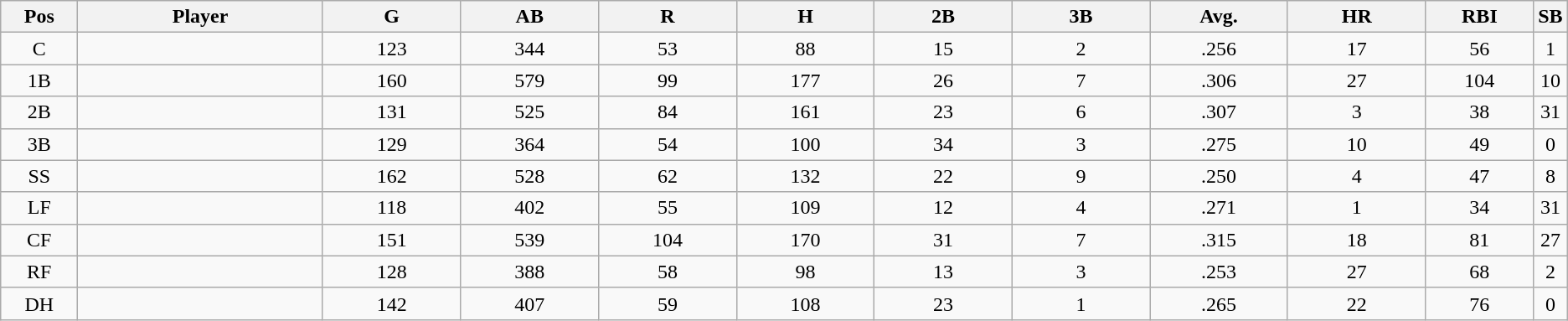<table class="wikitable sortable">
<tr>
<th bgcolor="#DDDDFF" width="5%">Pos</th>
<th bgcolor="#DDDDFF" width="16%">Player</th>
<th bgcolor="#DDDDFF" width="9%">G</th>
<th bgcolor="#DDDDFF" width="9%">AB</th>
<th bgcolor="#DDDDFF" width="9%">R</th>
<th bgcolor="#DDDDFF" width="9%">H</th>
<th bgcolor="#DDDDFF" width="9%">2B</th>
<th bgcolor="#DDDDFF" width="9%">3B</th>
<th bgcolor="#DDDDFF" width="9%">Avg.</th>
<th bgcolor="#DDDDFF" width="9%">HR</th>
<th bgcolor="#DDDDFF" width="9%">RBI</th>
<th bgcolor="#DDDDFF" width="9%">SB</th>
</tr>
<tr align="center">
<td>C</td>
<td></td>
<td>123</td>
<td>344</td>
<td>53</td>
<td>88</td>
<td>15</td>
<td>2</td>
<td>.256</td>
<td>17</td>
<td>56</td>
<td>1</td>
</tr>
<tr align="center">
<td>1B</td>
<td></td>
<td>160</td>
<td>579</td>
<td>99</td>
<td>177</td>
<td>26</td>
<td>7</td>
<td>.306</td>
<td>27</td>
<td>104</td>
<td>10</td>
</tr>
<tr align="center">
<td>2B</td>
<td></td>
<td>131</td>
<td>525</td>
<td>84</td>
<td>161</td>
<td>23</td>
<td>6</td>
<td>.307</td>
<td>3</td>
<td>38</td>
<td>31</td>
</tr>
<tr align="center">
<td>3B</td>
<td></td>
<td>129</td>
<td>364</td>
<td>54</td>
<td>100</td>
<td>34</td>
<td>3</td>
<td>.275</td>
<td>10</td>
<td>49</td>
<td>0</td>
</tr>
<tr align="center">
<td>SS</td>
<td></td>
<td>162</td>
<td>528</td>
<td>62</td>
<td>132</td>
<td>22</td>
<td>9</td>
<td>.250</td>
<td>4</td>
<td>47</td>
<td>8</td>
</tr>
<tr align="center">
<td>LF</td>
<td></td>
<td>118</td>
<td>402</td>
<td>55</td>
<td>109</td>
<td>12</td>
<td>4</td>
<td>.271</td>
<td>1</td>
<td>34</td>
<td>31</td>
</tr>
<tr align="center">
<td>CF</td>
<td></td>
<td>151</td>
<td>539</td>
<td>104</td>
<td>170</td>
<td>31</td>
<td>7</td>
<td>.315</td>
<td>18</td>
<td>81</td>
<td>27</td>
</tr>
<tr align="center">
<td>RF</td>
<td></td>
<td>128</td>
<td>388</td>
<td>58</td>
<td>98</td>
<td>13</td>
<td>3</td>
<td>.253</td>
<td>27</td>
<td>68</td>
<td>2</td>
</tr>
<tr align="center">
<td>DH</td>
<td></td>
<td>142</td>
<td>407</td>
<td>59</td>
<td>108</td>
<td>23</td>
<td>1</td>
<td>.265</td>
<td>22</td>
<td>76</td>
<td>0</td>
</tr>
</table>
